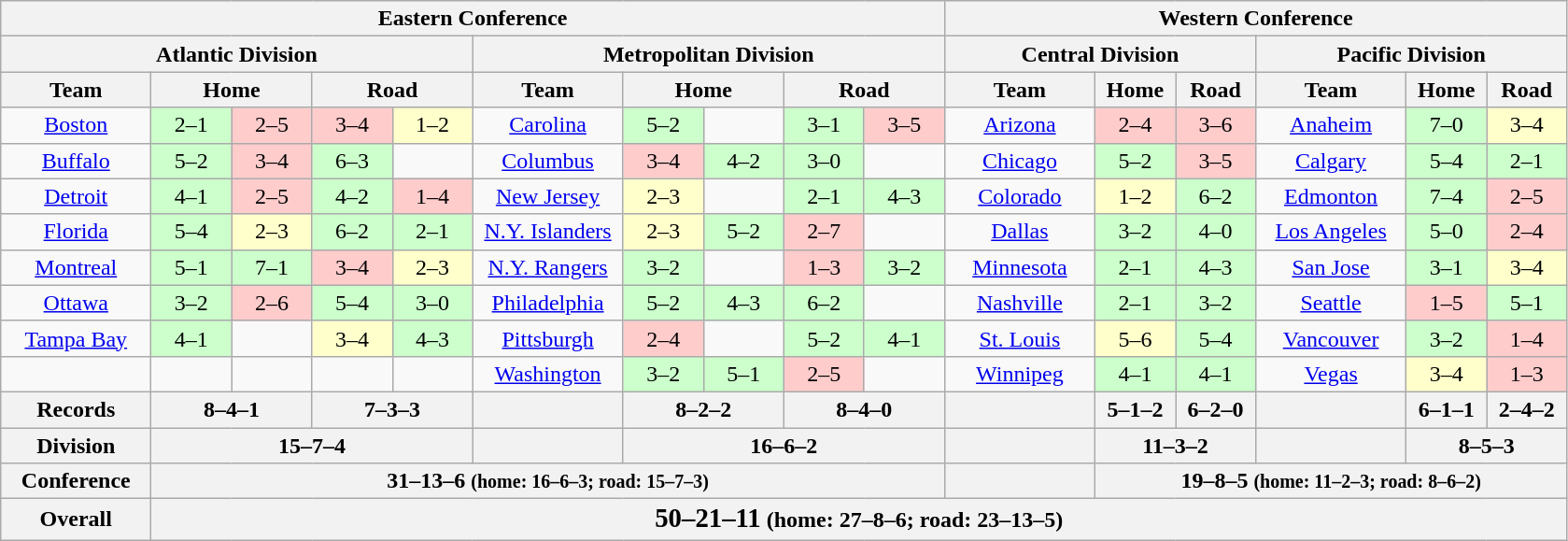<table class="wikitable" style="text-align:center;">
<tr>
<th colspan="10">Eastern Conference</th>
<th colspan="6">Western Conference</th>
</tr>
<tr>
<th colspan="5">Atlantic Division</th>
<th colspan="5">Metropolitan Division</th>
<th colspan="3">Central Division</th>
<th colspan="3">Pacific Division</th>
</tr>
<tr>
<th colspan="1" width=100>Team</th>
<th colspan="2" width=100>Home</th>
<th colspan="2" width=100>Road</th>
<th colspan="1" width=100>Team</th>
<th colspan="2" width=100>Home</th>
<th colspan="2" width=100>Road</th>
<th colspan="1" width=100>Team</th>
<th colspan="1" width=50>Home</th>
<th colspan="1" width=50>Road</th>
<th colspan="1" width=100>Team</th>
<th colspan="1" width=50>Home</th>
<th colspan="1" width=50>Road</th>
</tr>
<tr>
<td><a href='#'>Boston</a></td>
<td style="background:#cfc;" width=50>2–1</td>
<td style="background:#fcc;" width=50>2–5</td>
<td style="background:#fcc;" width=50>3–4</td>
<td style="background:#ffc;" width=50>1–2 </td>
<td><a href='#'>Carolina</a></td>
<td style="background:#cfc;" width=50>5–2</td>
<td></td>
<td style="background:#cfc;" width=50>3–1</td>
<td style="background:#fcc;" width=50>3–5</td>
<td><a href='#'>Arizona</a></td>
<td style="background:#fcc;">2–4</td>
<td style="background:#fcc;">3–6</td>
<td><a href='#'>Anaheim</a></td>
<td style="background:#cfc;">7–0</td>
<td style="background:#ffc;">3–4 </td>
</tr>
<tr>
<td><a href='#'>Buffalo</a></td>
<td style="background:#cfc;">5–2</td>
<td style="background:#fcc;" width=50>3–4</td>
<td style="background:#cfc;">6–3</td>
<td style="background:#;" width=50></td>
<td><a href='#'>Columbus</a></td>
<td style="background:#fcc;">3–4</td>
<td style="background:#cfc;" width=50>4–2</td>
<td style="background:#cfc;">3–0</td>
<td style="background:#;" width=50></td>
<td><a href='#'>Chicago</a></td>
<td style="background:#cfc;">5–2</td>
<td style="background:#fcc;">3–5</td>
<td><a href='#'>Calgary</a></td>
<td style="background:#cfc;">5–4 </td>
<td style="background:#cfc;">2–1</td>
</tr>
<tr>
<td><a href='#'>Detroit</a></td>
<td style="background:#cfc;">4–1</td>
<td style="background:#fcc;">2–5</td>
<td style="background:#cfc;">4–2</td>
<td style="background:#fcc;">1–4</td>
<td><a href='#'>New Jersey</a></td>
<td style="background:#ffc;">2–3 </td>
<td style="background:#;"></td>
<td style="background:#cfc;">2–1</td>
<td style="background:#cfc;">4–3</td>
<td><a href='#'>Colorado</a></td>
<td style="background:#ffc;">1–2 </td>
<td style="background:#cfc;">6–2</td>
<td><a href='#'>Edmonton</a></td>
<td style="background:#cfc;">7–4</td>
<td style="background:#fcc;">2–5</td>
</tr>
<tr>
<td><a href='#'>Florida</a></td>
<td style="background:#cfc;">5–4 </td>
<td style="background:#ffc;">2–3 </td>
<td style="background:#cfc;">6–2</td>
<td style="background:#cfc;">2–1 </td>
<td><a href='#'>N.Y. Islanders</a></td>
<td style="background:#ffc;">2–3 </td>
<td style="background:#cfc;">5–2</td>
<td style="background:#fcc;">2–7</td>
<td style="background:#;"></td>
<td><a href='#'>Dallas</a></td>
<td style="background:#cfc;">3–2 </td>
<td style="background:#cfc;">4–0</td>
<td><a href='#'>Los Angeles</a></td>
<td style="background:#cfc;">5–0</td>
<td style="background:#fcc;">2–4</td>
</tr>
<tr>
<td><a href='#'>Montreal</a></td>
<td style="background:#cfc;">5–1</td>
<td style="background:#cfc;">7–1</td>
<td style="background:#fcc;">3–4</td>
<td style="background:#ffc;">2–3 </td>
<td><a href='#'>N.Y. Rangers</a></td>
<td style="background:#cfc;">3–2 </td>
<td style="background:#;"></td>
<td style="background:#fcc;">1–3</td>
<td style="background:#cfc;">3–2</td>
<td><a href='#'>Minnesota</a></td>
<td style="background:#cfc;">2–1 </td>
<td style="background:#cfc;">4–3</td>
<td><a href='#'>San Jose</a></td>
<td style="background:#cfc;">3–1</td>
<td style="background:#ffc;">3–4 </td>
</tr>
<tr>
<td><a href='#'>Ottawa</a></td>
<td style="background:#cfc;">3–2</td>
<td style="background:#fcc;">2–6</td>
<td style="background:#cfc;">5–4 </td>
<td style="background:#cfc;">3–0</td>
<td><a href='#'>Philadelphia</a></td>
<td style="background:#cfc;">5–2</td>
<td style="background:#cfc;">4–3</td>
<td style="background:#cfc;">6–2</td>
<td style="background:#;"></td>
<td><a href='#'>Nashville</a></td>
<td style="background:#cfc;">2–1</td>
<td style="background:#cfc;">3–2</td>
<td><a href='#'>Seattle</a></td>
<td style="background:#fcc;">1–5</td>
<td style="background:#cfc;">5–1</td>
</tr>
<tr>
<td><a href='#'>Tampa Bay</a></td>
<td style="background:#cfc;">4–1</td>
<td style="background:#;"></td>
<td style="background:#ffc;">3–4 </td>
<td style="background:#cfc;">4–3</td>
<td><a href='#'>Pittsburgh</a></td>
<td style="background:#fcc;">2–4</td>
<td style="background:#;"></td>
<td style="background:#cfc;">5–2</td>
<td style="background:#cfc;">4–1</td>
<td><a href='#'>St. Louis</a></td>
<td style="background:#ffc;">5–6 </td>
<td style="background:#cfc;">5–4 </td>
<td><a href='#'>Vancouver</a></td>
<td style="background:#cfc;">3–2</td>
<td style="background:#fcc;">1–4</td>
</tr>
<tr>
<td></td>
<td></td>
<td></td>
<td></td>
<td></td>
<td><a href='#'>Washington</a></td>
<td style="background:#cfc;">3–2</td>
<td style="background:#cfc;">5–1</td>
<td style="background:#fcc;">2–5</td>
<td style="background:#;"></td>
<td><a href='#'>Winnipeg</a></td>
<td style="background:#cfc;">4–1</td>
<td style="background:#cfc;">4–1</td>
<td><a href='#'>Vegas</a></td>
<td style="background:#ffc;">3–4 </td>
<td style="background:#fcc;">1–3</td>
</tr>
<tr>
<th colspan="1">Records</th>
<th colspan="2">8–4–1</th>
<th colspan="2">7–3–3</th>
<th colspan="1"></th>
<th colspan="2">8–2–2</th>
<th colspan="2">8–4–0</th>
<th colspan="1"></th>
<th colspan="1">5–1–2</th>
<th colspan="1">6–2–0</th>
<th colspan="1"></th>
<th colspan="1">6–1–1</th>
<th colspan="1">2–4–2</th>
</tr>
<tr>
<th colspan="1">Division</th>
<th colspan="4">15–7–4</th>
<th colspan="1"></th>
<th colspan="4">16–6–2</th>
<th colspan="1"></th>
<th colspan="2">11–3–2</th>
<th colspan="1"></th>
<th colspan="2">8–5–3</th>
</tr>
<tr>
<th colspan="1">Conference</th>
<th colspan="9">31–13–6 <small>(home: 16–6–3; road: 15–7–3)</small></th>
<th colspan="1"></th>
<th colspan="5">19–8–5 <small>(home: 11–2–3; road: 8–6–2)</small></th>
</tr>
<tr>
<th colspan="1">Overall</th>
<th colspan="15"><big>50–21–11</big> (home: 27–8–6; road: 23–13–5)</th>
</tr>
</table>
